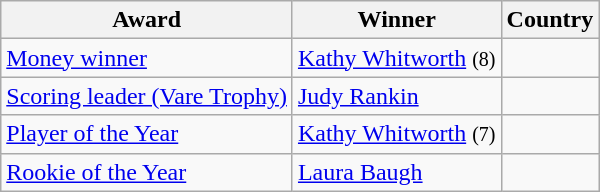<table class="wikitable">
<tr>
<th>Award</th>
<th>Winner</th>
<th>Country</th>
</tr>
<tr>
<td><a href='#'>Money winner</a></td>
<td><a href='#'>Kathy Whitworth</a> <small>(8)</small></td>
<td></td>
</tr>
<tr>
<td><a href='#'>Scoring leader (Vare Trophy)</a></td>
<td><a href='#'>Judy Rankin</a></td>
<td></td>
</tr>
<tr>
<td><a href='#'>Player of the Year</a></td>
<td><a href='#'>Kathy Whitworth</a> <small>(7)</small></td>
<td></td>
</tr>
<tr>
<td><a href='#'>Rookie of the Year</a></td>
<td><a href='#'>Laura Baugh</a></td>
<td></td>
</tr>
</table>
